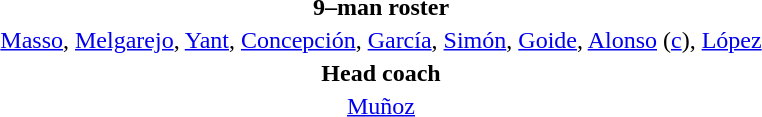<table style="text-align:center; margin-top:2em; margin-left:auto; margin-right:auto">
<tr>
<td><strong>9–man roster</strong></td>
</tr>
<tr>
<td><a href='#'>Masso</a>, <a href='#'>Melgarejo</a>, <a href='#'>Yant</a>, <a href='#'>Concepción</a>, <a href='#'>García</a>, <a href='#'>Simón</a>, <a href='#'>Goide</a>, <a href='#'>Alonso</a> (<a href='#'>c</a>), <a href='#'>López</a></td>
</tr>
<tr>
<td><strong>Head coach</strong></td>
</tr>
<tr>
<td><a href='#'>Muñoz</a></td>
</tr>
</table>
